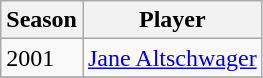<table class="wikitable collapsible">
<tr>
<th>Season</th>
<th>Player</th>
</tr>
<tr>
<td>2001</td>
<td><a href='#'>Jane Altschwager</a></td>
</tr>
<tr>
</tr>
</table>
